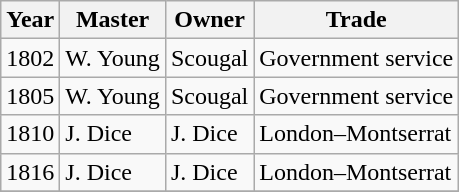<table class="sortable wikitable">
<tr>
<th>Year</th>
<th>Master</th>
<th>Owner</th>
<th>Trade</th>
</tr>
<tr>
<td>1802</td>
<td>W. Young</td>
<td>Scougal</td>
<td>Government service</td>
</tr>
<tr>
<td>1805</td>
<td>W. Young</td>
<td>Scougal</td>
<td>Government service</td>
</tr>
<tr>
<td>1810</td>
<td>J. Dice</td>
<td>J. Dice</td>
<td>London–Montserrat</td>
</tr>
<tr>
<td>1816</td>
<td>J. Dice</td>
<td>J. Dice</td>
<td>London–Montserrat</td>
</tr>
<tr>
</tr>
</table>
